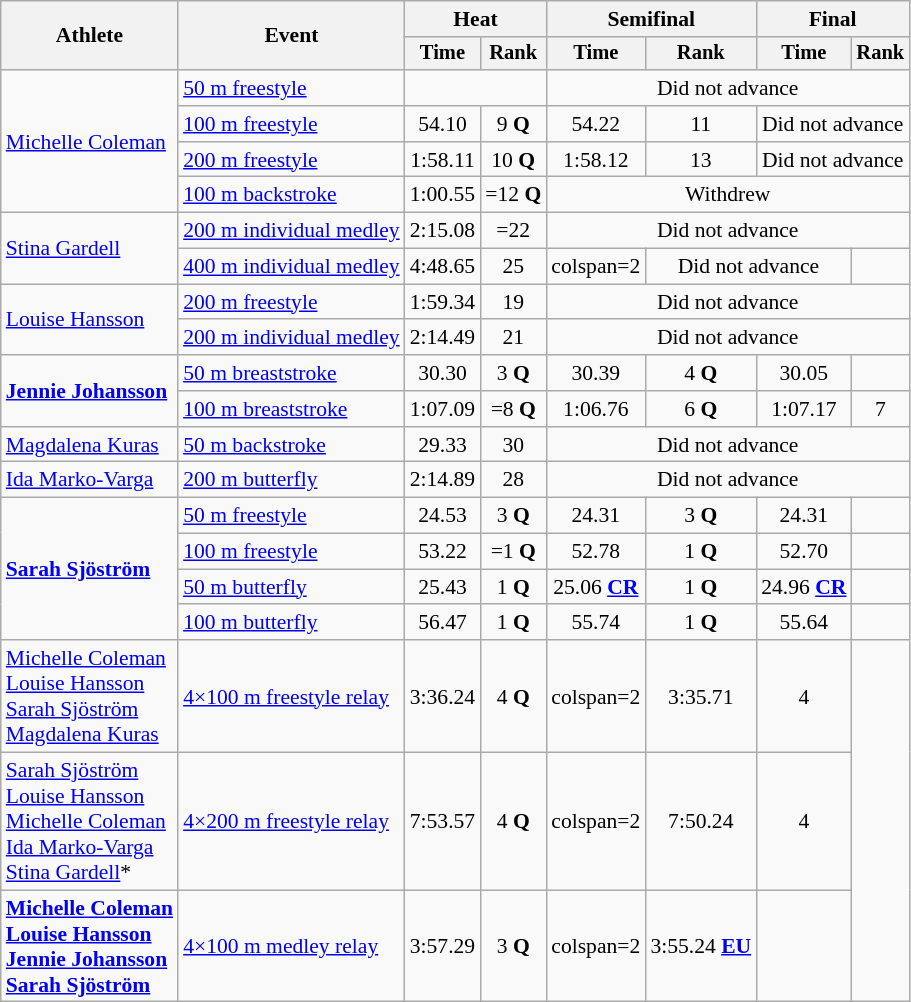<table class=wikitable style="font-size:90%">
<tr>
<th rowspan=2>Athlete</th>
<th rowspan=2>Event</th>
<th colspan="2">Heat</th>
<th colspan="2">Semifinal</th>
<th colspan="2">Final</th>
</tr>
<tr style="font-size:95%">
<th>Time</th>
<th>Rank</th>
<th>Time</th>
<th>Rank</th>
<th>Time</th>
<th>Rank</th>
</tr>
<tr align=center>
<td align=left rowspan=4><a href='#'>Michelle Coleman</a></td>
<td align=left><a href='#'>50 m freestyle</a></td>
<td colspan=2></td>
<td colspan=4>Did not advance</td>
</tr>
<tr align=center>
<td align=left><a href='#'>100 m freestyle</a></td>
<td>54.10</td>
<td>9 <strong>Q</strong></td>
<td>54.22</td>
<td>11</td>
<td colspan=2>Did not advance</td>
</tr>
<tr align=center>
<td align=left><a href='#'>200 m freestyle</a></td>
<td>1:58.11</td>
<td>10 <strong>Q</strong></td>
<td>1:58.12</td>
<td>13</td>
<td colspan=2>Did not advance</td>
</tr>
<tr align=center>
<td align=left><a href='#'>100 m backstroke</a></td>
<td>1:00.55</td>
<td>=12 <strong>Q</strong></td>
<td colspan=4>Withdrew</td>
</tr>
<tr align=center>
<td align=left rowspan=2><a href='#'>Stina Gardell</a></td>
<td align=left><a href='#'>200 m individual medley</a></td>
<td>2:15.08</td>
<td>=22</td>
<td colspan=4>Did not advance</td>
</tr>
<tr align=center>
<td align=left><a href='#'>400 m individual medley</a></td>
<td>4:48.65</td>
<td>25</td>
<td>colspan=2 </td>
<td colspan=2>Did not advance</td>
</tr>
<tr align=center>
<td align=left rowspan=2><a href='#'>Louise Hansson</a></td>
<td align=left><a href='#'>200 m freestyle</a></td>
<td>1:59.34</td>
<td>19</td>
<td colspan=4>Did not advance</td>
</tr>
<tr align=center>
<td align=left><a href='#'>200 m individual medley</a></td>
<td>2:14.49</td>
<td>21</td>
<td colspan=4>Did not advance</td>
</tr>
<tr align=center>
<td align=left rowspan=2><strong><a href='#'>Jennie Johansson</a></strong></td>
<td align=left><a href='#'>50 m breaststroke</a></td>
<td>30.30</td>
<td>3 <strong>Q</strong></td>
<td>30.39</td>
<td>4 <strong>Q</strong></td>
<td>30.05</td>
<td></td>
</tr>
<tr align=center>
<td align=left><a href='#'>100 m breaststroke</a></td>
<td>1:07.09</td>
<td>=8 <strong>Q</strong></td>
<td>1:06.76</td>
<td>6 <strong>Q</strong></td>
<td>1:07.17</td>
<td>7</td>
</tr>
<tr align=center>
<td align=left><a href='#'>Magdalena Kuras</a></td>
<td align=left><a href='#'>50 m backstroke</a></td>
<td>29.33</td>
<td>30</td>
<td colspan=4>Did not advance</td>
</tr>
<tr align=center>
<td align=left><a href='#'>Ida Marko-Varga</a></td>
<td align=left><a href='#'>200 m butterfly</a></td>
<td>2:14.89</td>
<td>28</td>
<td colspan=4>Did not advance</td>
</tr>
<tr align=center>
<td align=left rowspan=4><strong><a href='#'>Sarah Sjöström</a></strong></td>
<td align=left><a href='#'>50 m freestyle</a></td>
<td>24.53</td>
<td>3 <strong>Q</strong></td>
<td>24.31</td>
<td>3 <strong>Q</strong></td>
<td>24.31</td>
<td></td>
</tr>
<tr align=center>
<td align=left><a href='#'>100 m freestyle</a></td>
<td>53.22</td>
<td>=1 <strong>Q</strong></td>
<td>52.78</td>
<td>1 <strong>Q</strong></td>
<td>52.70</td>
<td></td>
</tr>
<tr align=center>
<td align=left><a href='#'>50 m butterfly</a></td>
<td>25.43</td>
<td>1 <strong>Q</strong></td>
<td>25.06 <strong><a href='#'>CR</a></strong></td>
<td>1 <strong>Q</strong></td>
<td>24.96 <strong><a href='#'>CR</a></strong></td>
<td></td>
</tr>
<tr align=center>
<td align=left><a href='#'>100 m butterfly</a></td>
<td>56.47</td>
<td>1 <strong>Q</strong></td>
<td>55.74 </td>
<td>1 <strong>Q</strong></td>
<td>55.64 </td>
<td></td>
</tr>
<tr align=center>
<td align=left><a href='#'>Michelle Coleman</a><br><a href='#'>Louise Hansson</a><br><a href='#'>Sarah Sjöström</a><br><a href='#'>Magdalena Kuras</a></td>
<td align=left><a href='#'>4×100 m freestyle relay</a></td>
<td>3:36.24</td>
<td>4 <strong>Q</strong></td>
<td>colspan=2 </td>
<td>3:35.71</td>
<td>4</td>
</tr>
<tr align=center>
<td align=left><a href='#'>Sarah Sjöström</a><br><a href='#'>Louise Hansson</a><br><a href='#'>Michelle Coleman</a><br><a href='#'>Ida Marko-Varga</a><br><a href='#'>Stina Gardell</a>*</td>
<td align=left><a href='#'>4×200 m freestyle relay</a></td>
<td>7:53.57</td>
<td>4 <strong>Q</strong></td>
<td>colspan=2 </td>
<td>7:50.24</td>
<td>4</td>
</tr>
<tr align=center>
<td align=left><strong><a href='#'>Michelle Coleman</a><br><a href='#'>Louise Hansson</a><br><a href='#'>Jennie Johansson</a><br><a href='#'>Sarah Sjöström</a></strong></td>
<td align=left><a href='#'>4×100 m medley relay</a></td>
<td>3:57.29</td>
<td>3 <strong>Q</strong></td>
<td>colspan=2 </td>
<td>3:55.24 <strong><a href='#'>EU</a></strong></td>
<td></td>
</tr>
</table>
